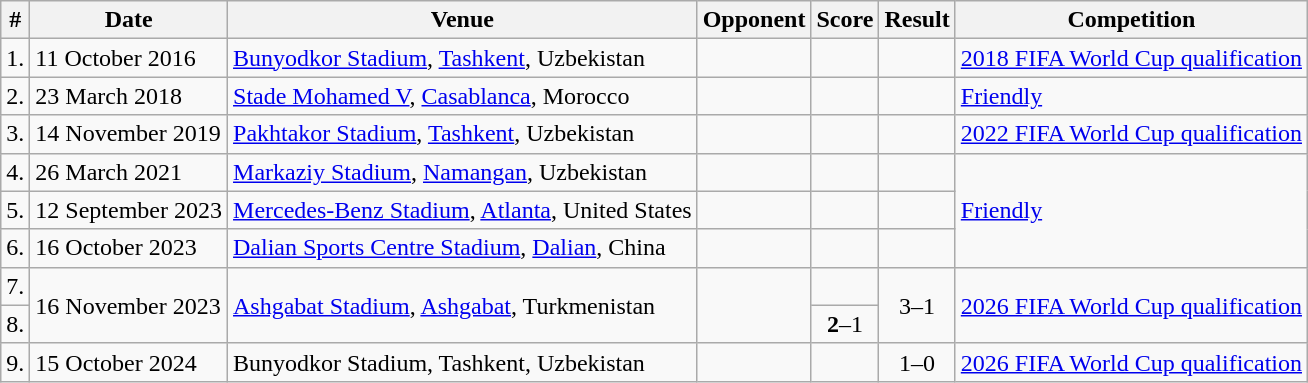<table class="wikitable">
<tr>
<th>#</th>
<th>Date</th>
<th>Venue</th>
<th>Opponent</th>
<th>Score</th>
<th>Result</th>
<th>Competition</th>
</tr>
<tr>
<td>1.</td>
<td>11 October 2016</td>
<td><a href='#'>Bunyodkor Stadium</a>, <a href='#'>Tashkent</a>, Uzbekistan</td>
<td></td>
<td></td>
<td></td>
<td><a href='#'>2018 FIFA World Cup qualification</a></td>
</tr>
<tr>
<td>2.</td>
<td>23 March 2018</td>
<td><a href='#'>Stade Mohamed V</a>, <a href='#'>Casablanca</a>, Morocco</td>
<td></td>
<td></td>
<td></td>
<td><a href='#'>Friendly</a></td>
</tr>
<tr>
<td>3.</td>
<td>14 November 2019</td>
<td><a href='#'>Pakhtakor Stadium</a>, <a href='#'>Tashkent</a>, Uzbekistan</td>
<td></td>
<td></td>
<td></td>
<td><a href='#'>2022 FIFA World Cup qualification</a></td>
</tr>
<tr>
<td>4.</td>
<td>26 March 2021</td>
<td><a href='#'>Markaziy Stadium</a>, <a href='#'>Namangan</a>, Uzbekistan</td>
<td></td>
<td></td>
<td></td>
<td rowspan=3><a href='#'>Friendly</a></td>
</tr>
<tr>
<td>5.</td>
<td>12 September 2023</td>
<td><a href='#'>Mercedes-Benz Stadium</a>, <a href='#'>Atlanta</a>, United States</td>
<td></td>
<td></td>
<td></td>
</tr>
<tr>
<td>6.</td>
<td>16 October 2023</td>
<td><a href='#'>Dalian Sports Centre Stadium</a>, <a href='#'>Dalian</a>, China</td>
<td></td>
<td></td>
<td></td>
</tr>
<tr>
<td>7.</td>
<td rowspan=2>16 November 2023</td>
<td rowspan=2><a href='#'>Ashgabat Stadium</a>, <a href='#'>Ashgabat</a>, Turkmenistan</td>
<td rowspan=2></td>
<td></td>
<td rowspan=2; align=center>3–1</td>
<td rowspan=2><a href='#'>2026 FIFA World Cup qualification</a></td>
</tr>
<tr>
<td>8.</td>
<td align=center><strong>2</strong>–1</td>
</tr>
<tr>
<td>9.</td>
<td>15 October 2024</td>
<td>Bunyodkor Stadium, Tashkent, Uzbekistan</td>
<td></td>
<td></td>
<td align=center>1–0</td>
<td><a href='#'>2026 FIFA World Cup qualification</a></td>
</tr>
</table>
